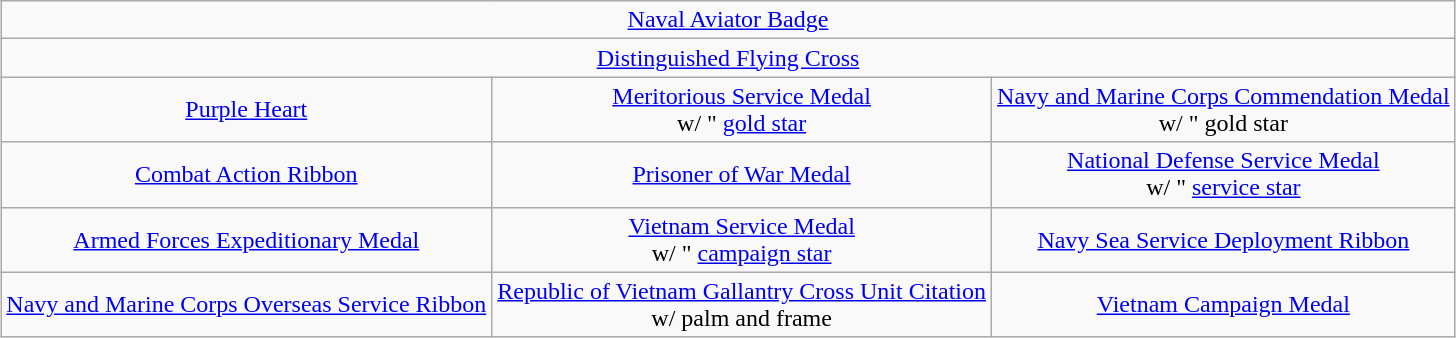<table class="wikitable" style="margin:1em auto; text-align:center;">
<tr>
<td colspan="3"><a href='#'>Naval Aviator Badge</a></td>
</tr>
<tr>
<td colspan="3"><a href='#'>Distinguished Flying Cross</a></td>
</tr>
<tr>
<td><a href='#'>Purple Heart</a></td>
<td><a href='#'>Meritorious Service Medal</a><br>w/ " <a href='#'>gold star</a></td>
<td><a href='#'>Navy and Marine Corps Commendation Medal</a><br>w/ " gold star</td>
</tr>
<tr>
<td><a href='#'>Combat Action Ribbon</a></td>
<td><a href='#'>Prisoner of War Medal</a></td>
<td><a href='#'>National Defense Service Medal</a><br>w/ " <a href='#'>service star</a></td>
</tr>
<tr>
<td><a href='#'>Armed Forces Expeditionary Medal</a></td>
<td><a href='#'>Vietnam Service Medal</a><br>w/ " <a href='#'>campaign star</a></td>
<td><a href='#'>Navy Sea Service Deployment Ribbon</a></td>
</tr>
<tr>
<td><a href='#'>Navy and Marine Corps Overseas Service Ribbon</a></td>
<td><a href='#'>Republic of Vietnam Gallantry Cross Unit Citation</a><br>w/ palm and frame</td>
<td><a href='#'>Vietnam Campaign Medal</a></td>
</tr>
</table>
